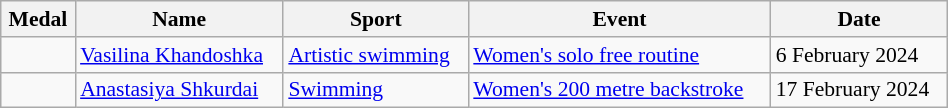<table class="wikitable sortable" style="font-size:90%; width:50%;">
<tr>
<th>Medal</th>
<th>Name</th>
<th>Sport</th>
<th>Event</th>
<th>Date</th>
</tr>
<tr>
<td></td>
<td><a href='#'>Vasilina Khandoshka</a></td>
<td><a href='#'>Artistic swimming</a></td>
<td><a href='#'>Women's solo free routine</a></td>
<td>6 February 2024</td>
</tr>
<tr>
<td></td>
<td><a href='#'>Anastasiya Shkurdai</a></td>
<td><a href='#'>Swimming</a></td>
<td><a href='#'>Women's 200 metre backstroke</a></td>
<td>17 February 2024</td>
</tr>
</table>
